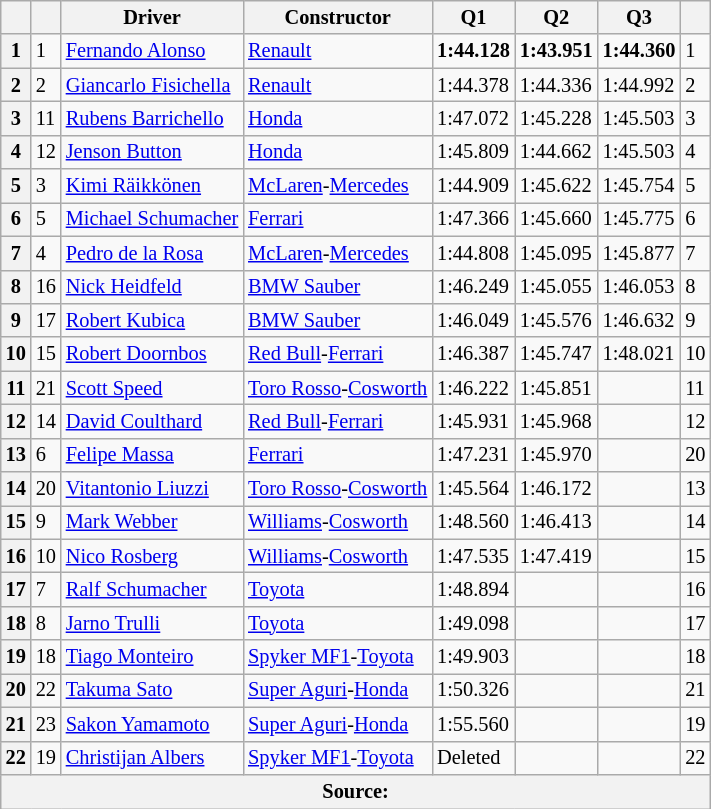<table class="wikitable sortable" style="font-size: 85%">
<tr>
<th></th>
<th></th>
<th>Driver</th>
<th>Constructor</th>
<th>Q1</th>
<th>Q2</th>
<th>Q3</th>
<th></th>
</tr>
<tr>
<th>1</th>
<td>1</td>
<td> <a href='#'>Fernando Alonso</a></td>
<td><a href='#'>Renault</a></td>
<td><strong>1:44.128</strong></td>
<td><strong>1:43.951</strong></td>
<td><strong>1:44.360</strong></td>
<td>1</td>
</tr>
<tr>
<th>2</th>
<td>2</td>
<td> <a href='#'>Giancarlo Fisichella</a></td>
<td><a href='#'>Renault</a></td>
<td>1:44.378</td>
<td>1:44.336</td>
<td>1:44.992</td>
<td>2</td>
</tr>
<tr>
<th>3</th>
<td>11</td>
<td> <a href='#'>Rubens Barrichello</a></td>
<td><a href='#'>Honda</a></td>
<td>1:47.072</td>
<td>1:45.228</td>
<td>1:45.503</td>
<td>3</td>
</tr>
<tr>
<th>4</th>
<td>12</td>
<td> <a href='#'>Jenson Button</a></td>
<td><a href='#'>Honda</a></td>
<td>1:45.809</td>
<td>1:44.662</td>
<td>1:45.503</td>
<td>4</td>
</tr>
<tr>
<th>5</th>
<td>3</td>
<td> <a href='#'>Kimi Räikkönen</a></td>
<td><a href='#'>McLaren</a>-<a href='#'>Mercedes</a></td>
<td>1:44.909</td>
<td>1:45.622</td>
<td>1:45.754</td>
<td>5</td>
</tr>
<tr>
<th>6</th>
<td>5</td>
<td> <a href='#'>Michael Schumacher</a></td>
<td><a href='#'>Ferrari</a></td>
<td>1:47.366</td>
<td>1:45.660</td>
<td>1:45.775</td>
<td>6</td>
</tr>
<tr>
<th>7</th>
<td>4</td>
<td> <a href='#'>Pedro de la Rosa</a></td>
<td><a href='#'>McLaren</a>-<a href='#'>Mercedes</a></td>
<td>1:44.808</td>
<td>1:45.095</td>
<td>1:45.877</td>
<td>7</td>
</tr>
<tr>
<th>8</th>
<td>16</td>
<td> <a href='#'>Nick Heidfeld</a></td>
<td><a href='#'>BMW Sauber</a></td>
<td>1:46.249</td>
<td>1:45.055</td>
<td>1:46.053</td>
<td>8</td>
</tr>
<tr>
<th>9</th>
<td>17</td>
<td> <a href='#'>Robert Kubica</a></td>
<td><a href='#'>BMW Sauber</a></td>
<td>1:46.049</td>
<td>1:45.576</td>
<td>1:46.632</td>
<td>9</td>
</tr>
<tr>
<th>10</th>
<td>15</td>
<td> <a href='#'>Robert Doornbos</a></td>
<td><a href='#'>Red Bull</a>-<a href='#'>Ferrari</a></td>
<td>1:46.387</td>
<td>1:45.747</td>
<td>1:48.021</td>
<td>10</td>
</tr>
<tr>
<th>11</th>
<td>21</td>
<td> <a href='#'>Scott Speed</a></td>
<td><a href='#'>Toro Rosso</a>-<a href='#'>Cosworth</a></td>
<td>1:46.222</td>
<td>1:45.851</td>
<td></td>
<td>11</td>
</tr>
<tr>
<th>12</th>
<td>14</td>
<td> <a href='#'>David Coulthard</a></td>
<td><a href='#'>Red Bull</a>-<a href='#'>Ferrari</a></td>
<td>1:45.931</td>
<td>1:45.968</td>
<td></td>
<td>12</td>
</tr>
<tr>
<th>13</th>
<td>6</td>
<td> <a href='#'>Felipe Massa</a></td>
<td><a href='#'>Ferrari</a></td>
<td>1:47.231</td>
<td>1:45.970</td>
<td></td>
<td>20</td>
</tr>
<tr>
<th>14</th>
<td>20</td>
<td> <a href='#'>Vitantonio Liuzzi</a></td>
<td><a href='#'>Toro Rosso</a>-<a href='#'>Cosworth</a></td>
<td>1:45.564</td>
<td>1:46.172</td>
<td></td>
<td>13</td>
</tr>
<tr>
<th>15</th>
<td>9</td>
<td> <a href='#'>Mark Webber</a></td>
<td><a href='#'>Williams</a>-<a href='#'>Cosworth</a></td>
<td>1:48.560</td>
<td>1:46.413</td>
<td></td>
<td>14</td>
</tr>
<tr>
<th>16</th>
<td>10</td>
<td> <a href='#'>Nico Rosberg</a></td>
<td><a href='#'>Williams</a>-<a href='#'>Cosworth</a></td>
<td>1:47.535</td>
<td>1:47.419</td>
<td></td>
<td>15</td>
</tr>
<tr>
<th>17</th>
<td>7</td>
<td> <a href='#'>Ralf Schumacher</a></td>
<td><a href='#'>Toyota</a></td>
<td>1:48.894</td>
<td></td>
<td></td>
<td>16</td>
</tr>
<tr>
<th>18</th>
<td>8</td>
<td> <a href='#'>Jarno Trulli</a></td>
<td><a href='#'>Toyota</a></td>
<td>1:49.098</td>
<td></td>
<td></td>
<td>17</td>
</tr>
<tr>
<th>19</th>
<td>18</td>
<td> <a href='#'>Tiago Monteiro</a></td>
<td><a href='#'>Spyker MF1</a>-<a href='#'>Toyota</a></td>
<td>1:49.903</td>
<td></td>
<td></td>
<td>18</td>
</tr>
<tr>
<th>20</th>
<td>22</td>
<td> <a href='#'>Takuma Sato</a></td>
<td><a href='#'>Super Aguri</a>-<a href='#'>Honda</a></td>
<td>1:50.326</td>
<td></td>
<td></td>
<td>21</td>
</tr>
<tr>
<th>21</th>
<td>23</td>
<td> <a href='#'>Sakon Yamamoto</a></td>
<td><a href='#'>Super Aguri</a>-<a href='#'>Honda</a></td>
<td>1:55.560</td>
<td></td>
<td></td>
<td>19</td>
</tr>
<tr>
<th>22</th>
<td>19</td>
<td> <a href='#'>Christijan Albers</a></td>
<td><a href='#'>Spyker MF1</a>-<a href='#'>Toyota</a></td>
<td>Deleted</td>
<td></td>
<td></td>
<td>22</td>
</tr>
<tr>
<th colspan="8">Source:</th>
</tr>
</table>
